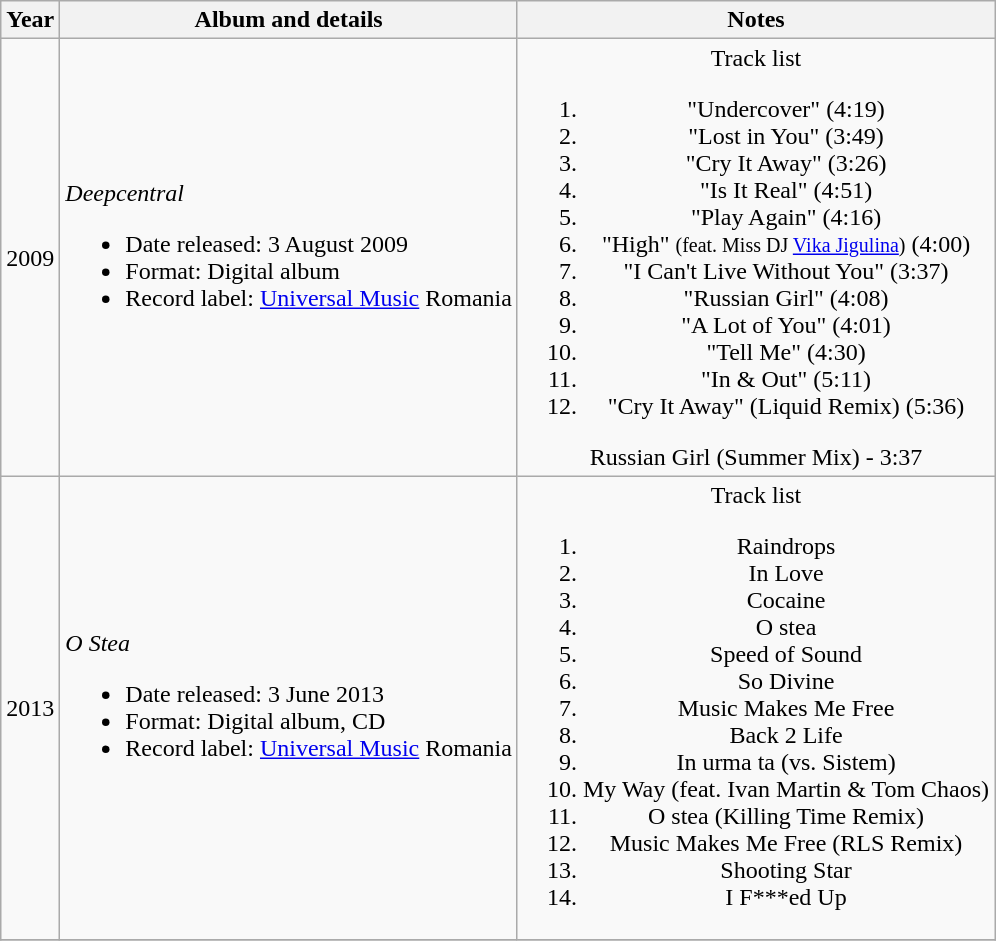<table class="wikitable" style="text-align:center;">
<tr>
<th rowspan=1>Year</th>
<th rowspan=1>Album and details</th>
<th rowspan=1>Notes</th>
</tr>
<tr>
<td rowspan=1>2009</td>
<td align=left><em>Deepcentral</em><br><ul><li>Date released: 3 August 2009</li><li>Format: Digital album</li><li>Record label: <a href='#'>Universal Music</a> Romania</li></ul></td>
<td>Track list<br><ol><li>"Undercover" (4:19)</li><li>"Lost in You" (3:49)</li><li>"Cry It Away" (3:26)</li><li>"Is It Real" (4:51)</li><li>"Play Again" (4:16)</li><li>"High" <small>(feat. Miss DJ <a href='#'>Vika Jigulina</a>)</small> (4:00)</li><li>"I Can't Live Without You" (3:37)</li><li>"Russian Girl" (4:08)</li><li>"A Lot of You" (4:01)</li><li>"Tell Me" (4:30)</li><li>"In & Out" (5:11)</li><li>"Cry It Away" (Liquid Remix) (5:36)</li></ol>Russian Girl (Summer Mix) - 3:37</td>
</tr>
<tr>
<td rowspan=1>2013</td>
<td align=left><em>O Stea</em><br><ul><li>Date released: 3 June 2013</li><li>Format: Digital album, CD</li><li>Record label: <a href='#'>Universal Music</a> Romania</li></ul></td>
<td>Track list<br><ol><li>Raindrops</li><li>In Love</li><li>Cocaine</li><li>O stea</li><li>Speed of Sound</li><li>So Divine</li><li>Music Makes Me Free</li><li>Back 2 Life</li><li>In urma ta (vs. Sistem)</li><li>My Way (feat. Ivan Martin & Tom Chaos)</li><li>O stea (Killing Time Remix)</li><li>Music Makes Me Free (RLS Remix)</li><li>Shooting Star</li><li>I F***ed Up</li></ol></td>
</tr>
<tr>
</tr>
</table>
